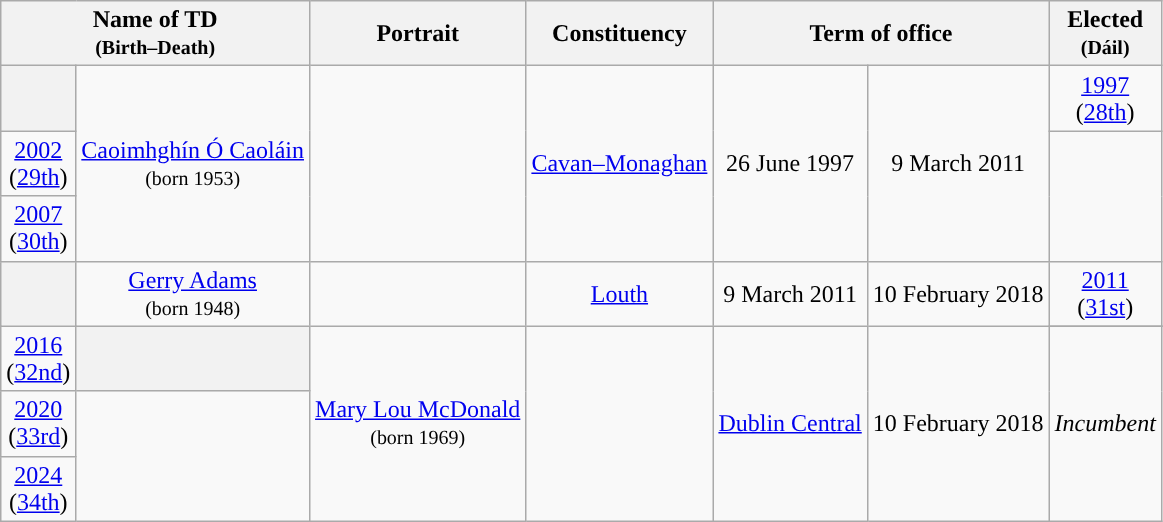<table class="wikitable" style="text-align:center">
<tr>
<th colspan=2>Name of TD<br><small>(Birth–Death)</small></th>
<th>Portrait</th>
<th>Constituency</th>
<th colspan=2>Term of office</th>
<th>Elected<br><small>(Dáil)</small></th>
</tr>
<tr>
<th style="background:"></th>
<td rowspan=3><a href='#'>Caoimhghín Ó Caoláin</a><br><small>(born 1953)</small></td>
<td rowspan=3></td>
<td rowspan=3><a href='#'>Cavan–Monaghan</a></td>
<td rowspan=3>26 June 1997</td>
<td rowspan=3>9 March 2011</td>
<td><a href='#'>1997</a><br>(<a href='#'>28th</a>)</td>
</tr>
<tr>
<td><a href='#'>2002</a><br>(<a href='#'>29th</a>)</td>
</tr>
<tr>
<td><a href='#'>2007</a><br>(<a href='#'>30th</a>)</td>
</tr>
<tr>
<th style="background:"></th>
<td rowspan=2><a href='#'>Gerry Adams</a><br><small>(born 1948)</small></td>
<td rowspan=2></td>
<td rowspan=2><a href='#'>Louth</a></td>
<td rowspan=2>9 March 2011</td>
<td rowspan=2>10 February 2018</td>
<td><a href='#'>2011</a><br>(<a href='#'>31st</a>)</td>
</tr>
<tr>
<td rowspan=2><a href='#'>2016</a><br>(<a href='#'>32nd</a>)</td>
</tr>
<tr>
<th style="background:"></th>
<td rowspan=3><a href='#'>Mary Lou McDonald</a><br><small>(born 1969)</small></td>
<td rowspan=3></td>
<td rowspan=3><a href='#'>Dublin Central</a></td>
<td rowspan=3>10 February 2018</td>
<td rowspan=3><em>Incumbent</em></td>
</tr>
<tr>
<td><a href='#'>2020</a><br>(<a href='#'>33rd</a>)</td>
</tr>
<tr>
<td><a href='#'>2024</a><br>(<a href='#'>34th</a>)</td>
</tr>
</table>
